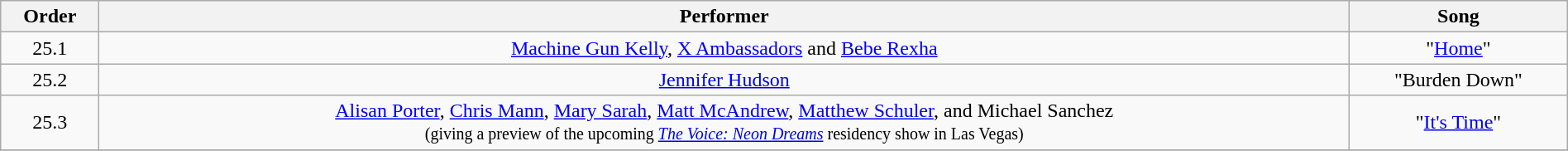<table class="wikitable" style="text-align:center; width:100%">
<tr>
<th>Order</th>
<th>Performer</th>
<th>Song</th>
</tr>
<tr>
<td>25.1</td>
<td><a href='#'>Machine Gun Kelly</a>, <a href='#'>X Ambassadors</a> and <a href='#'>Bebe Rexha</a></td>
<td>"<a href='#'>Home</a>"</td>
</tr>
<tr>
<td>25.2</td>
<td><a href='#'>Jennifer Hudson</a></td>
<td>"Burden Down"</td>
</tr>
<tr>
<td>25.3</td>
<td><a href='#'>Alisan Porter</a>, <a href='#'>Chris Mann</a>, <a href='#'>Mary Sarah</a>, <a href='#'>Matt McAndrew</a>, <a href='#'>Matthew Schuler</a>, and Michael Sanchez<br><small>(giving a preview of the upcoming <em><a href='#'>The Voice: Neon Dreams</a></em> residency show in Las Vegas)</small></td>
<td>"<a href='#'>It's Time</a>"</td>
</tr>
<tr>
</tr>
</table>
